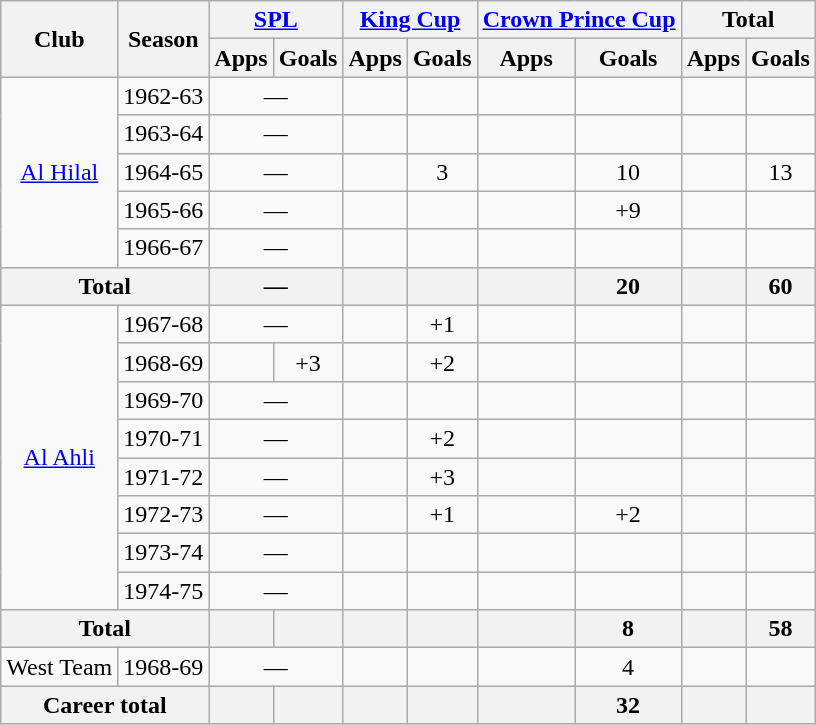<table class="wikitable" style="text-align: center">
<tr>
<th rowspan="2">Club</th>
<th rowspan="2">Season</th>
<th colspan="2"><a href='#'>SPL</a></th>
<th colspan="2"><a href='#'>King Cup</a></th>
<th colspan="2"><a href='#'>Crown Prince Cup</a></th>
<th colspan="3">Total</th>
</tr>
<tr>
<th>Apps</th>
<th>Goals</th>
<th>Apps</th>
<th>Goals</th>
<th>Apps</th>
<th>Goals</th>
<th>Apps</th>
<th>Goals</th>
</tr>
<tr>
<td rowspan="5"><a href='#'>Al Hilal</a></td>
<td>1962-63</td>
<td colspan=2>—</td>
<td></td>
<td></td>
<td></td>
<td></td>
<td></td>
<td></td>
</tr>
<tr>
<td>1963-64</td>
<td colspan=2>—</td>
<td></td>
<td></td>
<td></td>
<td></td>
<td></td>
<td></td>
</tr>
<tr>
<td>1964-65</td>
<td colspan=2>—</td>
<td></td>
<td>3</td>
<td></td>
<td>10</td>
<td></td>
<td>13</td>
</tr>
<tr>
<td>1965-66</td>
<td colspan=2>—</td>
<td></td>
<td></td>
<td></td>
<td>+9</td>
<td></td>
<td></td>
</tr>
<tr>
<td>1966-67</td>
<td colspan=2>—</td>
<td></td>
<td></td>
<td></td>
<td></td>
<td></td>
<td></td>
</tr>
<tr>
<th colspan="2">Total</th>
<th colspan=2>—</th>
<th></th>
<th></th>
<th></th>
<th>20</th>
<th></th>
<th>60</th>
</tr>
<tr>
<td rowspan="8"><a href='#'>Al Ahli</a></td>
<td>1967-68</td>
<td colspan=2>—</td>
<td></td>
<td>+1</td>
<td></td>
<td></td>
<td></td>
<td></td>
</tr>
<tr>
<td>1968-69</td>
<td></td>
<td>+3</td>
<td></td>
<td>+2</td>
<td></td>
<td></td>
<td></td>
<td></td>
</tr>
<tr>
<td>1969-70</td>
<td colspan=2>—</td>
<td></td>
<td></td>
<td></td>
<td></td>
<td></td>
<td></td>
</tr>
<tr>
<td>1970-71</td>
<td colspan=2>—</td>
<td></td>
<td>+2</td>
<td></td>
<td></td>
<td></td>
<td></td>
</tr>
<tr>
<td>1971-72</td>
<td colspan=2>—</td>
<td></td>
<td>+3</td>
<td></td>
<td></td>
<td></td>
<td></td>
</tr>
<tr>
<td>1972-73</td>
<td colspan=2>—</td>
<td></td>
<td>+1</td>
<td></td>
<td>+2</td>
<td></td>
<td></td>
</tr>
<tr>
<td>1973-74</td>
<td colspan=2>—</td>
<td></td>
<td></td>
<td></td>
<td></td>
<td></td>
<td></td>
</tr>
<tr>
<td>1974-75</td>
<td colspan=2>—</td>
<td></td>
<td></td>
<td></td>
<td></td>
<td></td>
<td></td>
</tr>
<tr>
<th colspan="2">Total</th>
<th></th>
<th></th>
<th></th>
<th></th>
<th></th>
<th>8</th>
<th></th>
<th>58</th>
</tr>
<tr>
<td>West Team</td>
<td>1968-69</td>
<td colspan=2>—</td>
<td></td>
<td></td>
<td></td>
<td>4</td>
<td></td>
<td></td>
</tr>
<tr>
<th colspan="2">Career total</th>
<th></th>
<th></th>
<th></th>
<th></th>
<th></th>
<th>32</th>
<th></th>
<th></th>
</tr>
</table>
